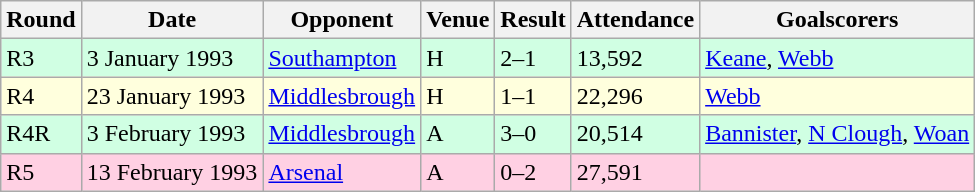<table class="wikitable">
<tr>
<th>Round</th>
<th>Date</th>
<th>Opponent</th>
<th>Venue</th>
<th>Result</th>
<th>Attendance</th>
<th>Goalscorers</th>
</tr>
<tr style="background-color: #d0ffe3;">
<td>R3</td>
<td>3 January 1993</td>
<td><a href='#'>Southampton</a></td>
<td>H</td>
<td>2–1</td>
<td>13,592</td>
<td><a href='#'>Keane</a>, <a href='#'>Webb</a></td>
</tr>
<tr style="background-color: #ffffdd;">
<td>R4</td>
<td>23 January 1993</td>
<td><a href='#'>Middlesbrough</a></td>
<td>H</td>
<td>1–1</td>
<td>22,296</td>
<td><a href='#'>Webb</a></td>
</tr>
<tr style="background-color: #d0ffe3;">
<td>R4R</td>
<td>3 February 1993</td>
<td><a href='#'>Middlesbrough</a></td>
<td>A</td>
<td>3–0</td>
<td>20,514</td>
<td><a href='#'>Bannister</a>, <a href='#'>N Clough</a>, <a href='#'>Woan</a></td>
</tr>
<tr style="background-color: #ffd0e3;">
<td>R5</td>
<td>13 February 1993</td>
<td><a href='#'>Arsenal</a></td>
<td>A</td>
<td>0–2</td>
<td>27,591</td>
<td></td>
</tr>
</table>
